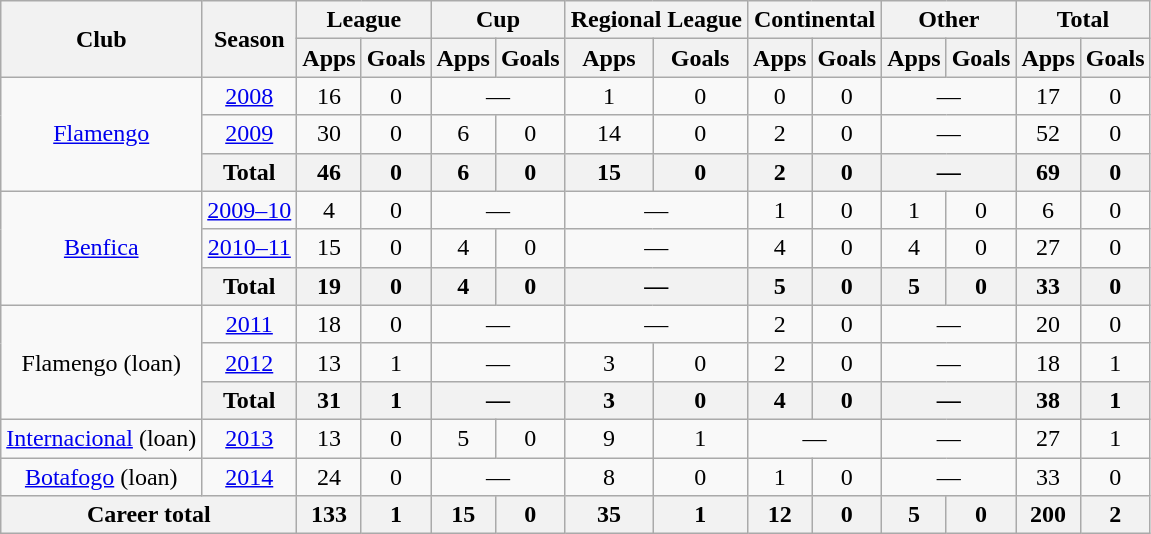<table class="wikitable" style="text-align:center">
<tr>
<th rowspan="2">Club</th>
<th rowspan="2">Season</th>
<th colspan="2">League</th>
<th colspan="2">Cup</th>
<th colspan="2">Regional League</th>
<th colspan="2">Continental</th>
<th colspan="2">Other</th>
<th colspan="2">Total</th>
</tr>
<tr>
<th>Apps</th>
<th>Goals</th>
<th>Apps</th>
<th>Goals</th>
<th>Apps</th>
<th>Goals</th>
<th>Apps</th>
<th>Goals</th>
<th>Apps</th>
<th>Goals</th>
<th>Apps</th>
<th>Goals</th>
</tr>
<tr>
<td rowspan="3"><a href='#'>Flamengo</a></td>
<td><a href='#'>2008</a></td>
<td>16</td>
<td>0</td>
<td colspan="2">—</td>
<td>1</td>
<td>0</td>
<td>0</td>
<td>0</td>
<td colspan="2">—</td>
<td>17</td>
<td>0</td>
</tr>
<tr>
<td><a href='#'>2009</a></td>
<td>30</td>
<td>0</td>
<td>6</td>
<td>0</td>
<td>14</td>
<td>0</td>
<td>2</td>
<td>0</td>
<td colspan="2">—</td>
<td>52</td>
<td>0</td>
</tr>
<tr>
<th>Total</th>
<th>46</th>
<th>0</th>
<th>6</th>
<th>0</th>
<th>15</th>
<th>0</th>
<th>2</th>
<th>0</th>
<th colspan="2">—</th>
<th>69</th>
<th>0</th>
</tr>
<tr>
<td rowspan="3"><a href='#'>Benfica</a></td>
<td><a href='#'>2009–10</a></td>
<td>4</td>
<td>0</td>
<td colspan="2">—</td>
<td colspan="2">—</td>
<td>1</td>
<td>0</td>
<td>1</td>
<td>0</td>
<td>6</td>
<td>0</td>
</tr>
<tr>
<td><a href='#'>2010–11</a></td>
<td>15</td>
<td>0</td>
<td>4</td>
<td>0</td>
<td colspan="2">—</td>
<td>4</td>
<td>0</td>
<td>4</td>
<td>0</td>
<td>27</td>
<td>0</td>
</tr>
<tr>
<th>Total</th>
<th>19</th>
<th>0</th>
<th>4</th>
<th>0</th>
<th colspan="2">—</th>
<th>5</th>
<th>0</th>
<th>5</th>
<th>0</th>
<th>33</th>
<th>0</th>
</tr>
<tr>
<td rowspan="3">Flamengo (loan)</td>
<td><a href='#'>2011</a></td>
<td>18</td>
<td>0</td>
<td colspan="2">—</td>
<td colspan="2">—</td>
<td>2</td>
<td>0</td>
<td colspan="2">—</td>
<td>20</td>
<td>0</td>
</tr>
<tr>
<td><a href='#'>2012</a></td>
<td>13</td>
<td>1</td>
<td colspan="2">—</td>
<td>3</td>
<td>0</td>
<td>2</td>
<td>0</td>
<td colspan="2">—</td>
<td>18</td>
<td>1</td>
</tr>
<tr>
<th>Total</th>
<th>31</th>
<th>1</th>
<th colspan="2">—</th>
<th>3</th>
<th>0</th>
<th>4</th>
<th>0</th>
<th colspan="2">—</th>
<th>38</th>
<th>1</th>
</tr>
<tr>
<td><a href='#'>Internacional</a> (loan)</td>
<td><a href='#'>2013</a></td>
<td>13</td>
<td>0</td>
<td>5</td>
<td>0</td>
<td>9</td>
<td>1</td>
<td colspan="2">—</td>
<td colspan="2">—</td>
<td>27</td>
<td>1</td>
</tr>
<tr>
<td><a href='#'>Botafogo</a> (loan)</td>
<td><a href='#'>2014</a></td>
<td>24</td>
<td>0</td>
<td colspan="2">—</td>
<td>8</td>
<td>0</td>
<td>1</td>
<td>0</td>
<td colspan="2">—</td>
<td>33</td>
<td>0</td>
</tr>
<tr>
<th colspan="2">Career total</th>
<th>133</th>
<th>1</th>
<th>15</th>
<th>0</th>
<th>35</th>
<th>1</th>
<th>12</th>
<th>0</th>
<th>5</th>
<th>0</th>
<th>200</th>
<th>2</th>
</tr>
</table>
